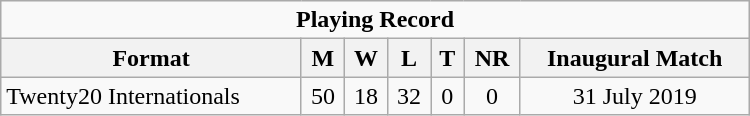<table class="wikitable" style="text-align: center; width: 500px;">
<tr>
<td colspan=7 align="center"><strong>Playing Record</strong></td>
</tr>
<tr>
<th>Format</th>
<th>M</th>
<th>W</th>
<th>L</th>
<th>T</th>
<th>NR</th>
<th>Inaugural Match</th>
</tr>
<tr>
<td align="left">Twenty20 Internationals</td>
<td>50</td>
<td>18</td>
<td>32</td>
<td>0</td>
<td>0</td>
<td>31 July 2019</td>
</tr>
</table>
